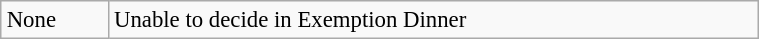<table class="wikitable plainrowheaders floatright" style="font-size: 95%; margin: 10px" align="right" width="40%">
<tr>
<td>None</td>
<td>Unable to decide in Exemption Dinner</td>
</tr>
</table>
